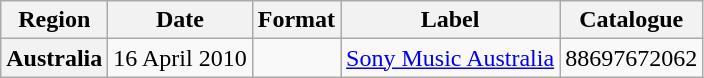<table class="wikitable plainrowheaders">
<tr>
<th scope="col">Region</th>
<th scope="col">Date</th>
<th scope="col">Format</th>
<th scope="col">Label</th>
<th scope="col">Catalogue</th>
</tr>
<tr>
<th scoe="row">Australia</th>
<td>16 April 2010</td>
<td rowspan="2"></td>
<td><a href='#'>Sony Music Australia</a></td>
<td>88697672062</td>
</tr>
</table>
